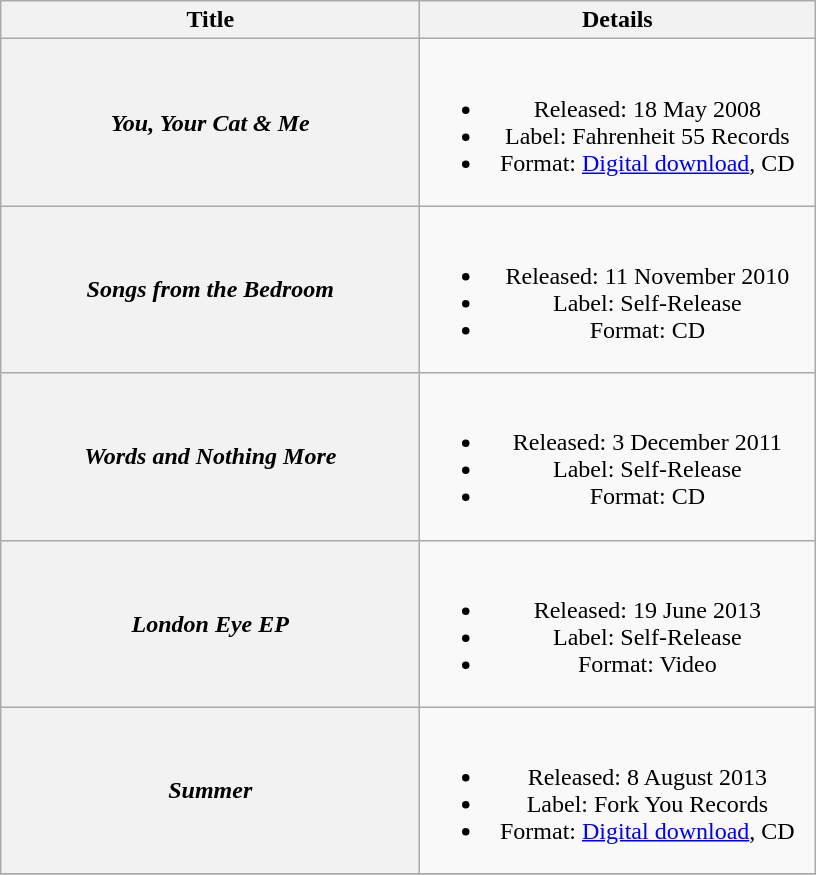<table class="wikitable plainrowheaders" style="text-align:center;">
<tr>
<th scope="col" style="width:17em;">Title</th>
<th scope="col" style="width:16em;">Details</th>
</tr>
<tr>
<th scope="row"><em>You, Your Cat & Me</em></th>
<td><br><ul><li>Released: 18 May 2008</li><li>Label: Fahrenheit 55 Records</li><li>Format: <a href='#'>Digital download</a>, CD</li></ul></td>
</tr>
<tr>
<th scope="row"><em>Songs from the Bedroom</em></th>
<td><br><ul><li>Released: 11 November 2010</li><li>Label: Self-Release</li><li>Format: CD</li></ul></td>
</tr>
<tr>
<th scope="row"><em>Words and Nothing More</em></th>
<td><br><ul><li>Released: 3 December 2011</li><li>Label: Self-Release</li><li>Format: CD</li></ul></td>
</tr>
<tr>
<th scope="row"><em>London Eye EP</em></th>
<td><br><ul><li>Released: 19 June 2013</li><li>Label: Self-Release</li><li>Format: Video</li></ul></td>
</tr>
<tr>
<th scope="row"><em>Summer</em></th>
<td><br><ul><li>Released: 8 August 2013</li><li>Label: Fork You Records</li><li>Format: <a href='#'>Digital download</a>, CD</li></ul></td>
</tr>
<tr>
</tr>
</table>
